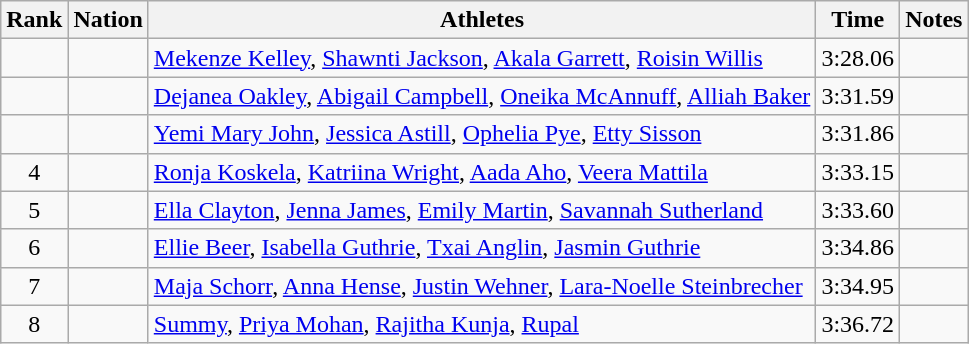<table class="wikitable sortable" style="text-align:center">
<tr>
<th>Rank</th>
<th>Nation</th>
<th>Athletes</th>
<th>Time</th>
<th>Notes</th>
</tr>
<tr>
<td></td>
<td align=left></td>
<td align=left><a href='#'>Mekenze Kelley</a>, <a href='#'>Shawnti Jackson</a>, <a href='#'>Akala Garrett</a>, <a href='#'>Roisin Willis</a></td>
<td>3:28.06</td>
<td></td>
</tr>
<tr>
<td></td>
<td align=left></td>
<td align=left><a href='#'>Dejanea Oakley</a>, <a href='#'>Abigail Campbell</a>, <a href='#'>Oneika McAnnuff</a>, <a href='#'>Alliah Baker</a></td>
<td>3:31.59</td>
<td></td>
</tr>
<tr>
<td></td>
<td align=left></td>
<td align=left><a href='#'>Yemi Mary John</a>, <a href='#'>Jessica Astill</a>, <a href='#'>Ophelia Pye</a>, <a href='#'>Etty Sisson</a></td>
<td>3:31.86</td>
<td></td>
</tr>
<tr>
<td>4</td>
<td align=left></td>
<td align=left><a href='#'>Ronja Koskela</a>, <a href='#'>Katriina Wright</a>, <a href='#'>Aada Aho</a>, <a href='#'>Veera Mattila</a></td>
<td>3:33.15</td>
<td></td>
</tr>
<tr>
<td>5</td>
<td align=left></td>
<td align=left><a href='#'>Ella Clayton</a>, <a href='#'>Jenna James</a>, <a href='#'>Emily Martin</a>, <a href='#'>Savannah Sutherland</a></td>
<td>3:33.60</td>
<td></td>
</tr>
<tr>
<td>6</td>
<td align=left></td>
<td align=left><a href='#'>Ellie Beer</a>, <a href='#'>Isabella Guthrie</a>,   <a href='#'>Txai Anglin</a>, <a href='#'>Jasmin Guthrie</a></td>
<td>3:34.86</td>
<td></td>
</tr>
<tr>
<td>7</td>
<td align=left></td>
<td align=left><a href='#'>Maja Schorr</a>, <a href='#'>Anna Hense</a>, <a href='#'>Justin Wehner</a>, <a href='#'>Lara-Noelle Steinbrecher</a></td>
<td>3:34.95</td>
<td></td>
</tr>
<tr>
<td>8</td>
<td align=left></td>
<td align=left><a href='#'>Summy</a>, <a href='#'>Priya Mohan</a>, <a href='#'>Rajitha Kunja</a>, <a href='#'>Rupal</a></td>
<td>3:36.72</td>
<td></td>
</tr>
</table>
